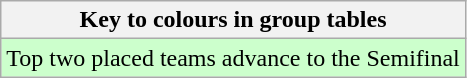<table class="wikitable">
<tr>
<th>Key to colours in group tables</th>
</tr>
<tr bgcolor=#ccffcc>
<td>Top two placed teams advance to the Semifinal</td>
</tr>
</table>
